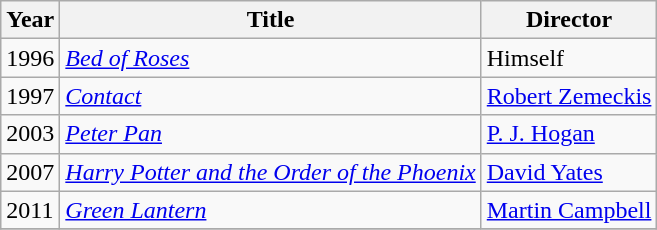<table class="wikitable">
<tr>
<th>Year</th>
<th>Title</th>
<th>Director</th>
</tr>
<tr>
<td>1996</td>
<td><em><a href='#'>Bed of Roses</a></em></td>
<td>Himself</td>
</tr>
<tr>
<td>1997</td>
<td><em><a href='#'>Contact</a></em></td>
<td><a href='#'>Robert Zemeckis</a></td>
</tr>
<tr>
<td>2003</td>
<td><em><a href='#'>Peter Pan</a></em></td>
<td><a href='#'>P. J. Hogan</a></td>
</tr>
<tr>
<td>2007</td>
<td><em><a href='#'>Harry Potter and the Order of the Phoenix</a></em></td>
<td><a href='#'>David Yates</a></td>
</tr>
<tr>
<td>2011</td>
<td><em><a href='#'>Green Lantern</a></em></td>
<td><a href='#'>Martin Campbell</a></td>
</tr>
<tr>
</tr>
</table>
